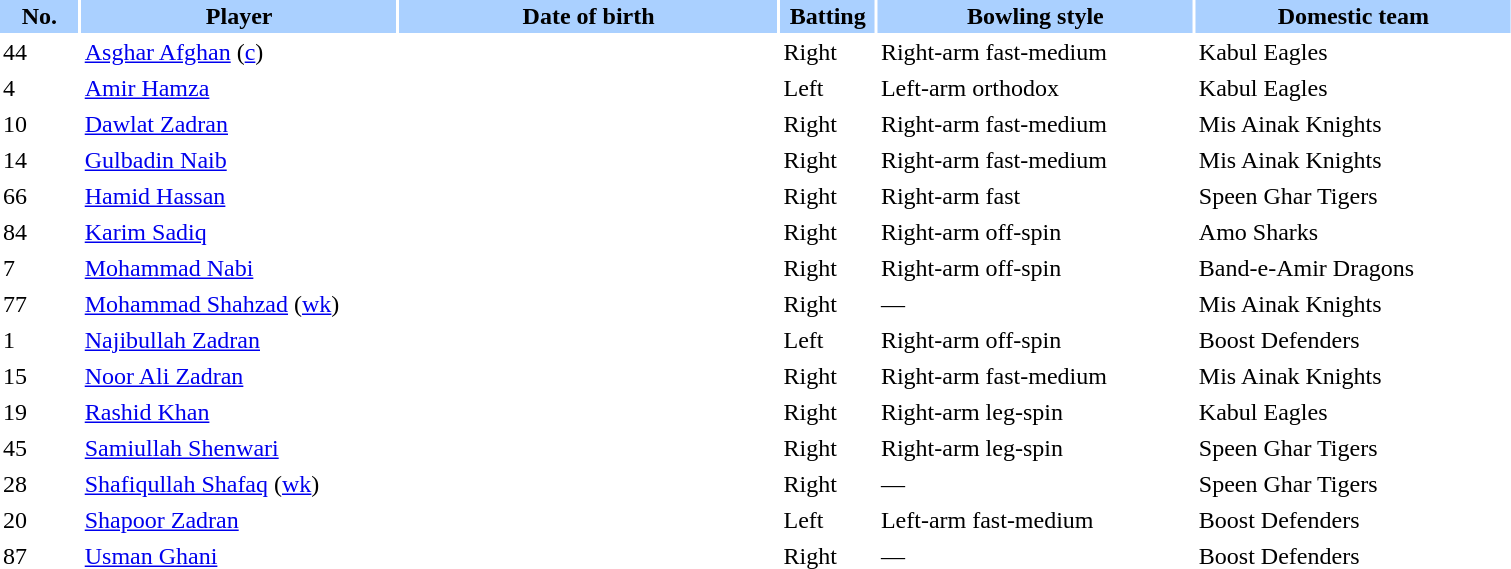<table class="sortable" style="width:80%;" border="0" cellspacing="2" cellpadding="2">
<tr style="background:#aad0ff;">
<th scope="col" width="5%">No.</th>
<th width=20%>Player</th>
<th width=24%>Date of birth</th>
<th width=6%>Batting</th>
<th width=20%>Bowling style</th>
<th width=20%>Domestic team</th>
</tr>
<tr>
<td>44</td>
<td><a href='#'>Asghar Afghan</a> (<a href='#'>c</a>)</td>
<td></td>
<td>Right</td>
<td>Right-arm fast-medium</td>
<td>Kabul Eagles</td>
</tr>
<tr>
<td>4</td>
<td><a href='#'>Amir Hamza</a></td>
<td></td>
<td>Left</td>
<td>Left-arm orthodox</td>
<td>Kabul Eagles</td>
</tr>
<tr>
<td>10</td>
<td><a href='#'>Dawlat Zadran</a></td>
<td></td>
<td>Right</td>
<td>Right-arm fast-medium</td>
<td>Mis Ainak Knights</td>
</tr>
<tr>
<td>14</td>
<td><a href='#'>Gulbadin Naib</a></td>
<td></td>
<td>Right</td>
<td>Right-arm fast-medium</td>
<td>Mis Ainak Knights</td>
</tr>
<tr>
<td>66</td>
<td><a href='#'>Hamid Hassan</a></td>
<td></td>
<td>Right</td>
<td>Right-arm fast</td>
<td>Speen Ghar Tigers</td>
</tr>
<tr>
<td>84</td>
<td><a href='#'>Karim Sadiq</a></td>
<td></td>
<td>Right</td>
<td>Right-arm off-spin</td>
<td>Amo Sharks</td>
</tr>
<tr>
<td>7</td>
<td><a href='#'>Mohammad Nabi</a></td>
<td></td>
<td>Right</td>
<td>Right-arm off-spin</td>
<td>Band-e-Amir Dragons</td>
</tr>
<tr>
<td>77</td>
<td><a href='#'>Mohammad Shahzad</a> (<a href='#'>wk</a>)</td>
<td></td>
<td>Right</td>
<td>—</td>
<td>Mis Ainak Knights</td>
</tr>
<tr>
<td>1</td>
<td><a href='#'>Najibullah Zadran</a></td>
<td></td>
<td>Left</td>
<td>Right-arm off-spin</td>
<td>Boost Defenders</td>
</tr>
<tr>
<td>15</td>
<td><a href='#'>Noor Ali Zadran</a></td>
<td></td>
<td>Right</td>
<td>Right-arm fast-medium</td>
<td>Mis Ainak Knights</td>
</tr>
<tr>
<td>19</td>
<td><a href='#'>Rashid Khan</a></td>
<td></td>
<td>Right</td>
<td>Right-arm leg-spin</td>
<td>Kabul Eagles</td>
</tr>
<tr>
<td>45</td>
<td><a href='#'>Samiullah Shenwari</a></td>
<td></td>
<td>Right</td>
<td>Right-arm leg-spin</td>
<td>Speen Ghar Tigers</td>
</tr>
<tr>
<td>28</td>
<td><a href='#'>Shafiqullah Shafaq</a> (<a href='#'>wk</a>)</td>
<td></td>
<td>Right</td>
<td>—</td>
<td>Speen Ghar Tigers</td>
</tr>
<tr>
<td>20</td>
<td><a href='#'>Shapoor Zadran</a></td>
<td></td>
<td>Left</td>
<td>Left-arm fast-medium</td>
<td>Boost Defenders</td>
</tr>
<tr>
<td>87</td>
<td><a href='#'>Usman Ghani</a></td>
<td></td>
<td>Right</td>
<td>—</td>
<td>Boost Defenders</td>
</tr>
</table>
